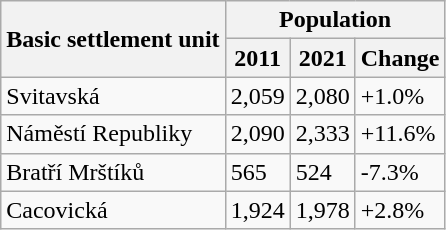<table class="wikitable sortable">
<tr>
<th rowspan=2>Basic settlement unit</th>
<th colspan=3>Population</th>
</tr>
<tr>
<th>2011</th>
<th>2021</th>
<th>Change</th>
</tr>
<tr>
<td>Svitavská</td>
<td>2,059</td>
<td>2,080</td>
<td>+1.0%</td>
</tr>
<tr>
<td>Náměstí Republiky</td>
<td>2,090</td>
<td>2,333</td>
<td>+11.6%</td>
</tr>
<tr>
<td>Bratří Mrštíků</td>
<td>565</td>
<td>524</td>
<td>-7.3%</td>
</tr>
<tr>
<td>Cacovická</td>
<td>1,924</td>
<td>1,978</td>
<td>+2.8%</td>
</tr>
</table>
